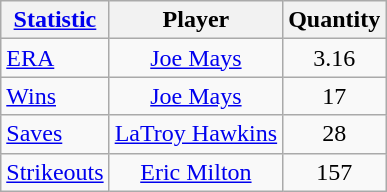<table class="wikitable" style="text-align: center;">
<tr>
<th><a href='#'>Statistic</a></th>
<th>Player</th>
<th>Quantity</th>
</tr>
<tr>
<td align="left"><a href='#'>ERA</a></td>
<td><a href='#'>Joe Mays</a></td>
<td>3.16</td>
</tr>
<tr>
<td align="left"><a href='#'>Wins</a></td>
<td><a href='#'>Joe Mays</a></td>
<td>17</td>
</tr>
<tr>
<td align="left"><a href='#'>Saves</a></td>
<td><a href='#'>LaTroy Hawkins</a></td>
<td>28</td>
</tr>
<tr>
<td align="left"><a href='#'>Strikeouts</a></td>
<td><a href='#'>Eric Milton</a></td>
<td>157</td>
</tr>
</table>
